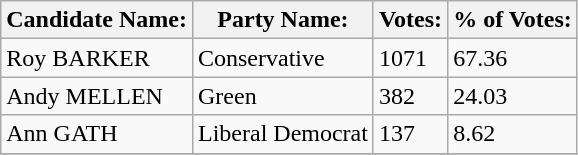<table class="wikitable">
<tr>
<th>Candidate Name:</th>
<th>Party Name:</th>
<th>Votes:</th>
<th>% of Votes:</th>
</tr>
<tr>
<td>Roy BARKER</td>
<td>Conservative</td>
<td>1071</td>
<td>67.36</td>
</tr>
<tr>
<td>Andy MELLEN</td>
<td>Green</td>
<td>382</td>
<td>24.03</td>
</tr>
<tr>
<td>Ann GATH</td>
<td>Liberal Democrat</td>
<td>137</td>
<td>8.62</td>
</tr>
<tr>
</tr>
</table>
